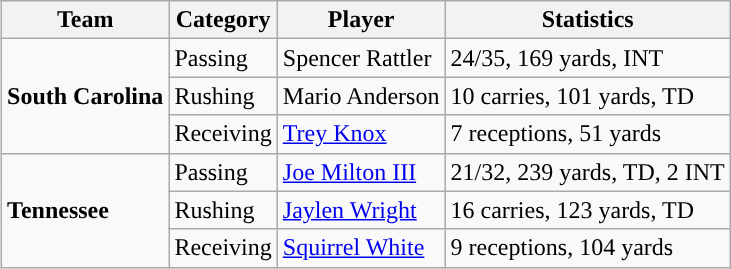<table class="wikitable" style="float: right;">
<tr>
<th>Team</th>
<th>Category</th>
<th>Player</th>
<th>Statistics</th>
</tr>
<tr>
<td rowspan=3><strong>South Carolina</strong></td>
<td>Passing</td>
<td>Spencer Rattler</td>
<td>24/35, 169 yards, INT</td>
</tr>
<tr>
<td>Rushing</td>
<td>Mario Anderson</td>
<td>10 carries, 101 yards, TD</td>
</tr>
<tr>
<td>Receiving</td>
<td><a href='#'>Trey Knox</a></td>
<td>7 receptions, 51 yards</td>
</tr>
<tr>
<td rowspan=3><strong>Tennessee</strong></td>
<td>Passing</td>
<td><a href='#'>Joe Milton III</a></td>
<td>21/32, 239 yards, TD, 2 INT</td>
</tr>
<tr>
<td>Rushing</td>
<td><a href='#'>Jaylen Wright</a></td>
<td>16 carries, 123 yards, TD</td>
</tr>
<tr>
<td>Receiving</td>
<td><a href='#'>Squirrel White</a></td>
<td>9 receptions, 104 yards</td>
</tr>
</table>
